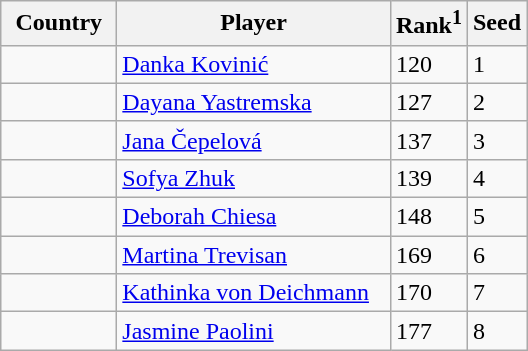<table class="sortable wikitable">
<tr>
<th width="70">Country</th>
<th width="175">Player</th>
<th>Rank<sup>1</sup></th>
<th>Seed</th>
</tr>
<tr>
<td></td>
<td><a href='#'>Danka Kovinić</a></td>
<td>120</td>
<td>1</td>
</tr>
<tr>
<td></td>
<td><a href='#'>Dayana Yastremska</a></td>
<td>127</td>
<td>2</td>
</tr>
<tr>
<td></td>
<td><a href='#'>Jana Čepelová</a></td>
<td>137</td>
<td>3</td>
</tr>
<tr>
<td></td>
<td><a href='#'>Sofya Zhuk</a></td>
<td>139</td>
<td>4</td>
</tr>
<tr>
<td></td>
<td><a href='#'>Deborah Chiesa</a></td>
<td>148</td>
<td>5</td>
</tr>
<tr>
<td></td>
<td><a href='#'>Martina Trevisan</a></td>
<td>169</td>
<td>6</td>
</tr>
<tr>
<td></td>
<td><a href='#'>Kathinka von Deichmann</a></td>
<td>170</td>
<td>7</td>
</tr>
<tr>
<td></td>
<td><a href='#'>Jasmine Paolini</a></td>
<td>177</td>
<td>8</td>
</tr>
</table>
